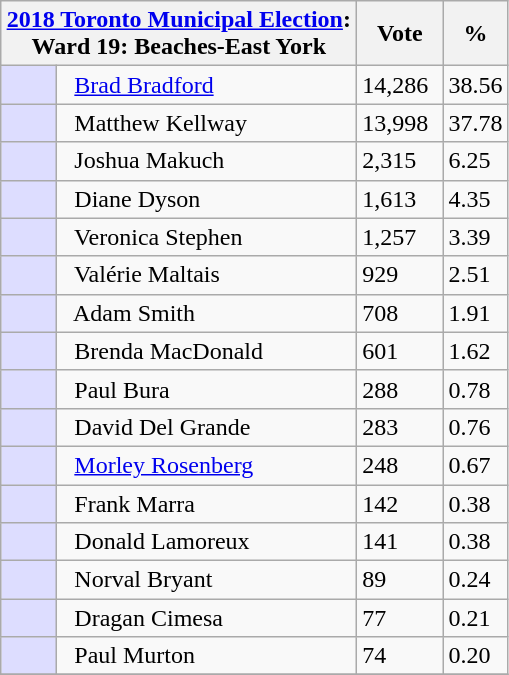<table class="wikitable">
<tr>
<th width="230" bgcolor="#ddddff" colspan="2"><a href='#'>2018 Toronto Municipal Election</a>: Ward 19: Beaches-East York</th>
<th width="50" bgcolor="#ddddff">Vote</th>
<th width="30" bgcolor="#ddddff">%</th>
</tr>
<tr>
<td width="30" bgcolor="#ddddff"> </td>
<td>  <a href='#'>Brad Bradford</a></td>
<td>14,286</td>
<td>38.56</td>
</tr>
<tr>
<td width="30" bgcolor="#ddddff"> </td>
<td>  Matthew Kellway</td>
<td>13,998</td>
<td>37.78</td>
</tr>
<tr>
<td width="30" bgcolor="#ddddff"> </td>
<td>  Joshua Makuch</td>
<td>2,315</td>
<td>6.25</td>
</tr>
<tr>
<td width="30" bgcolor="#ddddff"> </td>
<td>  Diane Dyson</td>
<td>1,613</td>
<td>4.35</td>
</tr>
<tr>
<td width="30" bgcolor="#ddddff"> </td>
<td>  Veronica Stephen</td>
<td>1,257</td>
<td>3.39</td>
</tr>
<tr>
<td width="30" bgcolor="#ddddff"> </td>
<td>  Valérie Maltais</td>
<td>929</td>
<td>2.51</td>
</tr>
<tr>
<td width="30" bgcolor="#ddddff"> </td>
<td>  Adam Smith</td>
<td>708</td>
<td>1.91</td>
</tr>
<tr>
<td width="30" bgcolor="#ddddff"> </td>
<td>  Brenda MacDonald</td>
<td>601</td>
<td>1.62</td>
</tr>
<tr>
<td width="30" bgcolor="#ddddff"> </td>
<td>  Paul Bura</td>
<td>288</td>
<td>0.78</td>
</tr>
<tr>
<td width="30" bgcolor="#ddddff"> </td>
<td>  David Del Grande</td>
<td>283</td>
<td>0.76</td>
</tr>
<tr>
<td width="30" bgcolor="#ddddff"> </td>
<td>  <a href='#'>Morley Rosenberg</a></td>
<td>248</td>
<td>0.67</td>
</tr>
<tr>
<td width="30" bgcolor="#ddddff"> </td>
<td>  Frank Marra</td>
<td>142</td>
<td>0.38</td>
</tr>
<tr>
<td width="30" bgcolor="#ddddff"> </td>
<td>  Donald Lamoreux</td>
<td>141</td>
<td>0.38</td>
</tr>
<tr>
<td width="30" bgcolor="#ddddff"> </td>
<td>  Norval Bryant</td>
<td>89</td>
<td>0.24</td>
</tr>
<tr>
<td width="30" bgcolor="#ddddff"> </td>
<td>  Dragan Cimesa</td>
<td>77</td>
<td>0.21</td>
</tr>
<tr>
<td width="30" bgcolor="#ddddff"> </td>
<td>  Paul Murton</td>
<td>74</td>
<td>0.20</td>
</tr>
<tr>
</tr>
</table>
